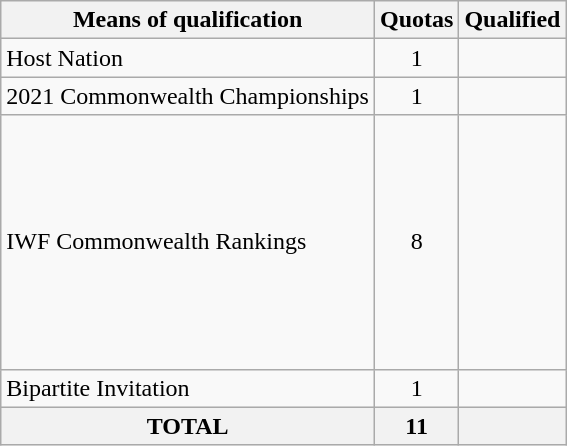<table class = "wikitable">
<tr>
<th>Means of qualification</th>
<th>Quotas</th>
<th>Qualified</th>
</tr>
<tr>
<td>Host Nation</td>
<td align="center">1</td>
<td></td>
</tr>
<tr>
<td>2021 Commonwealth Championships</td>
<td align="center">1</td>
<td></td>
</tr>
<tr>
<td>IWF Commonwealth Rankings</td>
<td align="center">8</td>
<td><br><br><br><br><s></s><br><br><br><em></em><br><br></td>
</tr>
<tr>
<td>Bipartite Invitation</td>
<td align="center">1</td>
<td></td>
</tr>
<tr>
<th>TOTAL</th>
<th>11</th>
<th></th>
</tr>
</table>
